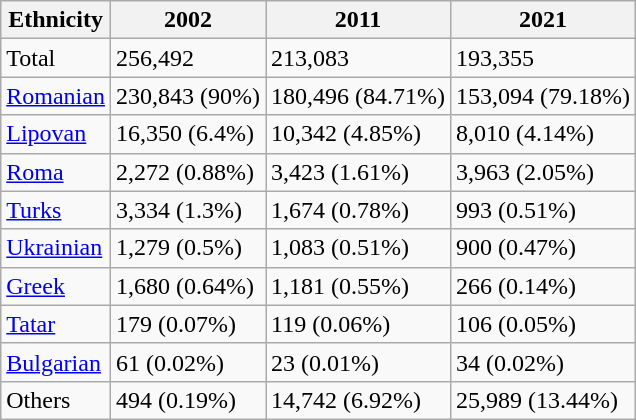<table class="wikitable">
<tr>
<th>Ethnicity</th>
<th>2002</th>
<th>2011</th>
<th>2021</th>
</tr>
<tr>
<td>Total</td>
<td>256,492</td>
<td>213,083</td>
<td>193,355</td>
</tr>
<tr>
<td><a href='#'>Romanian</a></td>
<td>230,843 (90%)</td>
<td>180,496 (84.71%)</td>
<td>153,094 (79.18%)</td>
</tr>
<tr>
<td><a href='#'>Lipovan</a></td>
<td>16,350 (6.4%)</td>
<td>10,342 (4.85%)</td>
<td>8,010 (4.14%)</td>
</tr>
<tr>
<td><a href='#'>Roma</a></td>
<td>2,272 (0.88%)</td>
<td>3,423 (1.61%)</td>
<td>3,963 (2.05%)</td>
</tr>
<tr>
<td><a href='#'>Turks</a></td>
<td>3,334 (1.3%)</td>
<td>1,674 (0.78%)</td>
<td>993 (0.51%)</td>
</tr>
<tr>
<td><a href='#'>Ukrainian</a></td>
<td>1,279 (0.5%)</td>
<td>1,083 (0.51%)</td>
<td>900 (0.47%)</td>
</tr>
<tr>
<td><a href='#'>Greek</a></td>
<td>1,680 (0.64%)</td>
<td>1,181 (0.55%)</td>
<td>266 (0.14%)</td>
</tr>
<tr>
<td><a href='#'>Tatar</a></td>
<td>179 (0.07%)</td>
<td>119 (0.06%)</td>
<td>106 (0.05%)</td>
</tr>
<tr>
<td><a href='#'>Bulgarian</a></td>
<td>61 (0.02%)</td>
<td>23 (0.01%)</td>
<td>34 (0.02%)</td>
</tr>
<tr>
<td>Others</td>
<td>494 (0.19%)</td>
<td>14,742 (6.92%)</td>
<td>25,989 (13.44%)</td>
</tr>
</table>
